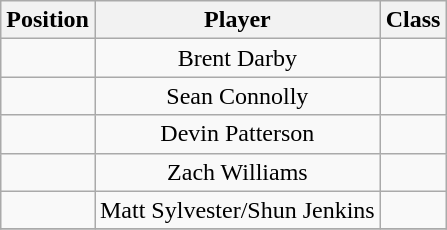<table class="wikitable sortable">
<tr>
<th>Position</th>
<th>Player</th>
<th>Class</th>
</tr>
<tr style="text-align: center">
<td></td>
<td>Brent Darby</td>
<td></td>
</tr>
<tr style="text-align: center">
<td></td>
<td>Sean Connolly</td>
<td></td>
</tr>
<tr style="text-align: center">
<td></td>
<td>Devin Patterson</td>
<td></td>
</tr>
<tr style="text-align: center">
<td></td>
<td>Zach Williams</td>
<td></td>
</tr>
<tr style="text-align: center">
<td></td>
<td>Matt Sylvester/Shun Jenkins</td>
<td></td>
</tr>
<tr style="text-align: center">
</tr>
</table>
